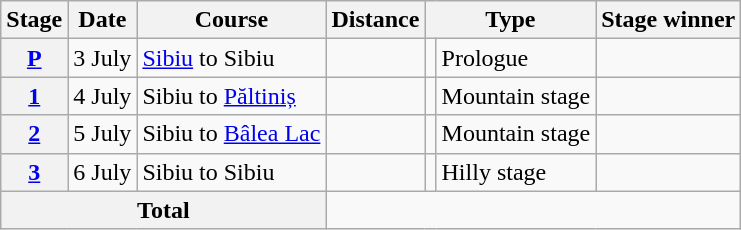<table class="wikitable">
<tr>
<th scope="col">Stage</th>
<th scope="col">Date</th>
<th scope="col">Course</th>
<th scope="col">Distance</th>
<th scope="col" colspan="2">Type</th>
<th scope="col">Stage winner</th>
</tr>
<tr>
<th scope="row" style="text-align:center;"><a href='#'>P</a></th>
<td style="text-align:center;">3 July</td>
<td><a href='#'>Sibiu</a> to Sibiu</td>
<td style="text-align:center;"></td>
<td></td>
<td>Prologue</td>
<td></td>
</tr>
<tr>
<th scope="row" style="text-align:center;"><a href='#'>1</a></th>
<td style="text-align:center;">4 July</td>
<td>Sibiu to <a href='#'>Păltiniș</a></td>
<td style="text-align:center;"></td>
<td></td>
<td>Mountain stage</td>
<td></td>
</tr>
<tr>
<th scope="row" style="text-align:center;"><a href='#'>2</a></th>
<td style="text-align:center;">5 July</td>
<td>Sibiu to <a href='#'>Bâlea Lac</a></td>
<td style="text-align:center;"></td>
<td></td>
<td>Mountain stage</td>
<td></td>
</tr>
<tr>
<th scope="row" style="text-align:center;"><a href='#'>3</a></th>
<td style="text-align:center;">6 July</td>
<td>Sibiu to Sibiu</td>
<td style="text-align:center;"></td>
<td></td>
<td>Hilly stage</td>
<td></td>
</tr>
<tr>
<th colspan="3">Total</th>
<td colspan="4" style="text-align:center;"></td>
</tr>
</table>
